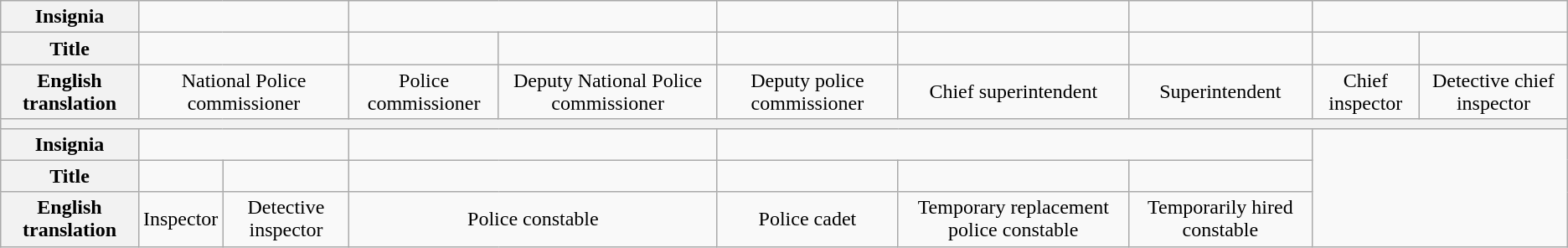<table class="wikitable">
<tr style="text-align:center">
<th>Insignia</th>
<td colspan=2></td>
<td colspan=2></td>
<td></td>
<td></td>
<td></td>
<td colspan=2></td>
</tr>
<tr style="text-align:center">
<th>Title</th>
<td colspan=2></td>
<td></td>
<td></td>
<td></td>
<td></td>
<td></td>
<td></td>
<td></td>
</tr>
<tr style="text-align:center">
<th>English translation</th>
<td colspan=2>National Police commissioner</td>
<td>Police commissioner</td>
<td>Deputy National Police commissioner</td>
<td>Deputy police commissioner</td>
<td>Chief superintendent</td>
<td>Superintendent</td>
<td>Chief inspector</td>
<td>Detective chief inspector</td>
</tr>
<tr style="text-align:center">
<th colspan=10></th>
</tr>
<tr style="text-align:center">
<th>Insignia</th>
<td colspan=2></td>
<td colspan=2></td>
<td colspan=3></td>
</tr>
<tr style="text-align:center">
<th>Title</th>
<td></td>
<td></td>
<td colspan=2></td>
<td></td>
<td></td>
<td></td>
</tr>
<tr style="text-align:center">
<th>English translation</th>
<td>Inspector</td>
<td>Detective inspector</td>
<td colspan=2>Police constable</td>
<td>Police cadet</td>
<td>Temporary replacement police constable</td>
<td>Temporarily hired constable</td>
</tr>
</table>
